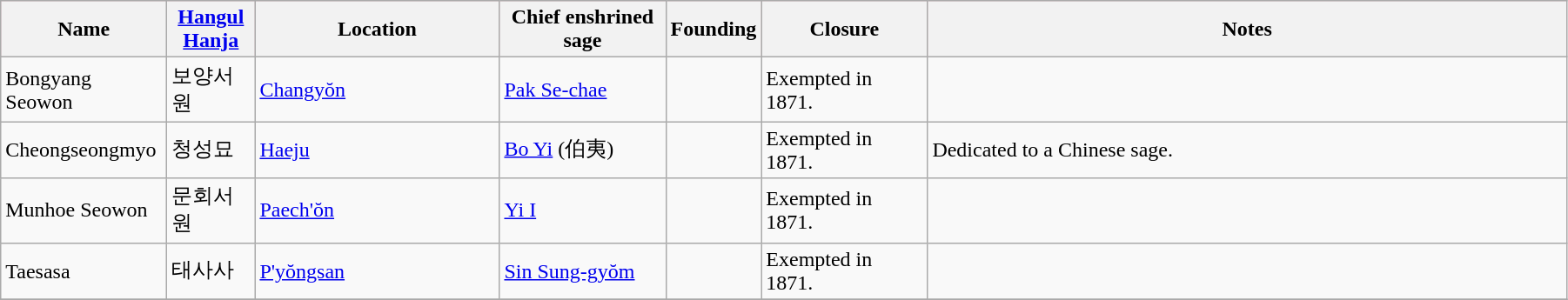<table class="wikitable sortable" width="95%">
<tr bgcolor="pink">
<th width="120px">Name</th>
<th width="60px"><a href='#'>Hangul</a><br><a href='#'>Hanja</a></th>
<th width="180px">Location</th>
<th width="120px">Chief enshrined sage</th>
<th width="60px">Founding</th>
<th width="120px">Closure</th>
<th>Notes</th>
</tr>
<tr>
<td>Bongyang Seowon</td>
<td>보양서원<br></td>
<td><a href='#'>Changyŏn</a></td>
<td><a href='#'>Pak Se-chae</a></td>
<td></td>
<td>Exempted in 1871.</td>
<td></td>
</tr>
<tr>
<td>Cheongseongmyo</td>
<td>청성묘<br></td>
<td><a href='#'>Haeju</a></td>
<td><a href='#'>Bo Yi</a> (伯夷)</td>
<td></td>
<td>Exempted in 1871.</td>
<td>Dedicated to a Chinese sage.</td>
</tr>
<tr>
<td>Munhoe Seowon</td>
<td>문회서원<br></td>
<td><a href='#'>Paech'ŏn</a></td>
<td><a href='#'>Yi I</a></td>
<td></td>
<td>Exempted in 1871.</td>
<td></td>
</tr>
<tr>
<td>Taesasa</td>
<td>태사사<br></td>
<td><a href='#'>P'yŏngsan</a></td>
<td><a href='#'>Sin Sung-gyŏm</a></td>
<td></td>
<td>Exempted in 1871.</td>
<td></td>
</tr>
<tr>
</tr>
</table>
